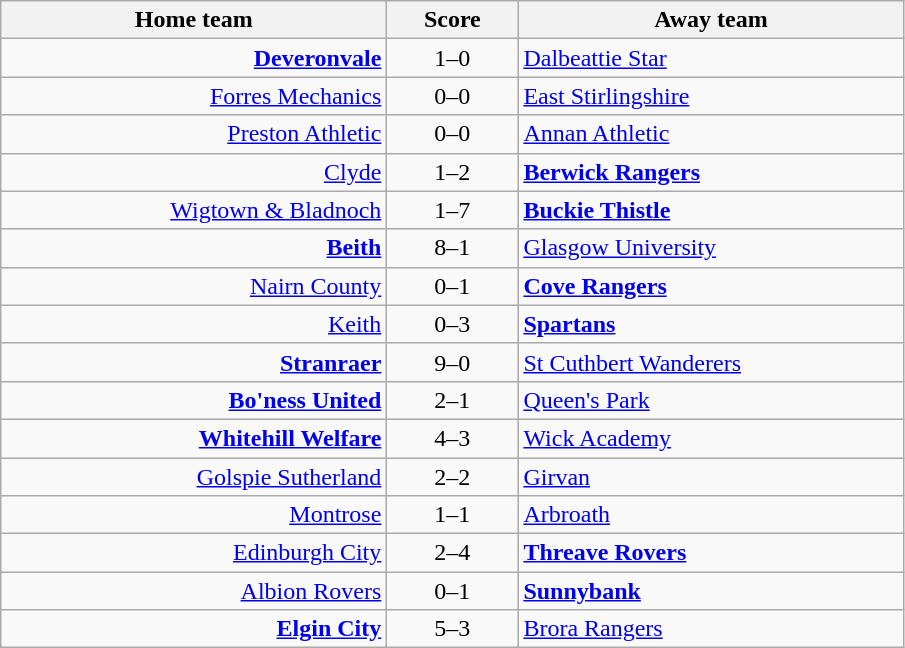<table class="wikitable" style="border-collapse: collapse;">
<tr>
<th align="right" width="250">Home team</th>
<th align="center" width="80"> Score </th>
<th align="left" width="250">Away team</th>
</tr>
<tr>
<td style="text-align: right;"><strong><a href='#'>Deveronvale</a></strong></td>
<td style="text-align: center;">1–0</td>
<td style="text-align: left;"><a href='#'>Dalbeattie Star</a></td>
</tr>
<tr>
<td style="text-align: right;"><a href='#'>Forres Mechanics</a></td>
<td style="text-align: center;">0–0</td>
<td style="text-align: left;"><a href='#'>East Stirlingshire</a></td>
</tr>
<tr>
<td style="text-align: right;"><a href='#'>Preston Athletic</a></td>
<td style="text-align: center;">0–0</td>
<td style="text-align: left;"><a href='#'>Annan Athletic</a></td>
</tr>
<tr>
<td style="text-align: right;"><a href='#'>Clyde</a></td>
<td style="text-align: center;">1–2</td>
<td style="text-align: left;"><strong><a href='#'>Berwick Rangers</a></strong></td>
</tr>
<tr>
<td style="text-align: right;"><a href='#'>Wigtown & Bladnoch</a></td>
<td style="text-align: center;">1–7</td>
<td style="text-align: left;"><strong><a href='#'>Buckie Thistle</a></strong></td>
</tr>
<tr>
<td style="text-align: right;"><strong><a href='#'>Beith</a></strong></td>
<td style="text-align: center;">8–1</td>
<td style="text-align: left;"><a href='#'>Glasgow University</a></td>
</tr>
<tr>
<td style="text-align: right;"><a href='#'>Nairn County</a></td>
<td style="text-align: center;">0–1</td>
<td style="text-align: left;"><strong><a href='#'>Cove Rangers</a></strong></td>
</tr>
<tr>
<td style="text-align: right;"><a href='#'>Keith</a></td>
<td style="text-align: center;">0–3</td>
<td style="text-align: left;"><strong><a href='#'>Spartans</a></strong></td>
</tr>
<tr>
<td style="text-align: right;"><strong><a href='#'>Stranraer</a></strong></td>
<td style="text-align: center;">9–0</td>
<td style="text-align: left;"><a href='#'>St Cuthbert Wanderers</a></td>
</tr>
<tr>
<td style="text-align: right;"><strong><a href='#'>Bo'ness United</a></strong></td>
<td style="text-align: center;">2–1</td>
<td style="text-align: left;"><a href='#'>Queen's Park</a></td>
</tr>
<tr>
<td style="text-align: right;"><strong><a href='#'>Whitehill Welfare</a></strong></td>
<td style="text-align: center;">4–3</td>
<td style="text-align: left;"><a href='#'>Wick Academy</a></td>
</tr>
<tr>
<td style="text-align: right;"><a href='#'>Golspie Sutherland</a></td>
<td style="text-align: center;">2–2</td>
<td style="text-align: left;"><a href='#'>Girvan</a></td>
</tr>
<tr>
<td style="text-align: right;"><a href='#'>Montrose</a></td>
<td style="text-align: center;">1–1</td>
<td style="text-align: left;"><a href='#'>Arbroath</a></td>
</tr>
<tr>
<td style="text-align: right;"><a href='#'>Edinburgh City</a></td>
<td style="text-align: center;">2–4</td>
<td style="text-align: left;"><strong><a href='#'>Threave Rovers</a></strong></td>
</tr>
<tr>
<td style="text-align: right;"><a href='#'>Albion Rovers</a></td>
<td style="text-align: center;">0–1</td>
<td style="text-align: left;"><strong><a href='#'>Sunnybank</a></strong></td>
</tr>
<tr>
<td style="text-align: right;"><strong><a href='#'>Elgin City</a></strong></td>
<td style="text-align: center;">5–3</td>
<td style="text-align: left;"><a href='#'>Brora Rangers</a></td>
</tr>
</table>
